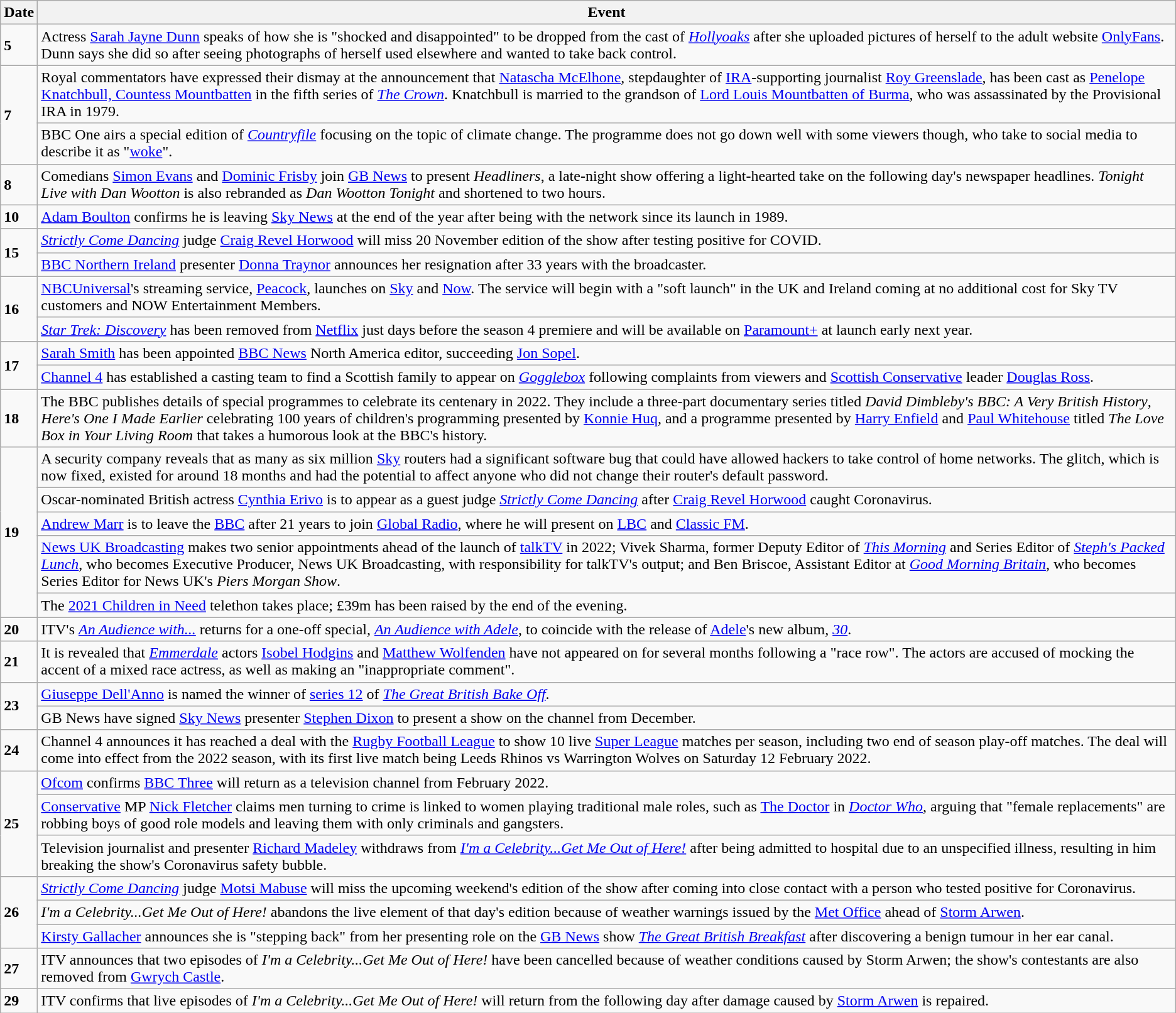<table class="wikitable">
<tr>
<th>Date</th>
<th>Event</th>
</tr>
<tr>
<td><strong>5</strong></td>
<td>Actress <a href='#'>Sarah Jayne Dunn</a> speaks of how she is "shocked and disappointed" to be dropped from the cast of <em><a href='#'>Hollyoaks</a></em> after she uploaded pictures of herself to the adult website <a href='#'>OnlyFans</a>. Dunn says she did so after seeing photographs of herself used elsewhere and wanted to take back control.</td>
</tr>
<tr>
<td rowspan=2><strong>7</strong></td>
<td>Royal commentators have expressed their dismay at the announcement that <a href='#'>Natascha McElhone</a>, stepdaughter of <a href='#'>IRA</a>-supporting journalist <a href='#'>Roy Greenslade</a>, has been cast as <a href='#'>Penelope Knatchbull, Countess Mountbatten</a> in the fifth series of <em><a href='#'>The Crown</a></em>. Knatchbull is married to the grandson of <a href='#'>Lord Louis Mountbatten of Burma</a>, who was assassinated by the Provisional IRA in 1979.</td>
</tr>
<tr>
<td>BBC One airs a special edition of <em><a href='#'>Countryfile</a></em> focusing on the topic of climate change. The programme does not go down well with some viewers though, who take to social media to describe it as "<a href='#'>woke</a>".</td>
</tr>
<tr>
<td><strong>8</strong></td>
<td>Comedians <a href='#'>Simon Evans</a> and <a href='#'>Dominic Frisby</a> join <a href='#'>GB News</a> to present <em>Headliners</em>, a late-night show offering a light-hearted take on the following day's newspaper headlines. <em>Tonight Live with Dan Wootton</em> is also rebranded as <em>Dan Wootton Tonight</em> and shortened to two hours.</td>
</tr>
<tr>
<td><strong>10</strong></td>
<td><a href='#'>Adam Boulton</a> confirms he is leaving <a href='#'>Sky News</a> at the end of the year after being with the network since its launch in 1989.</td>
</tr>
<tr>
<td rowspan=2><strong>15</strong></td>
<td><em><a href='#'>Strictly Come Dancing</a></em> judge <a href='#'>Craig Revel Horwood</a> will miss 20 November edition of the show after testing positive for COVID.</td>
</tr>
<tr>
<td><a href='#'>BBC Northern Ireland</a> presenter <a href='#'>Donna Traynor</a> announces her resignation after 33 years with the broadcaster.</td>
</tr>
<tr>
<td rowspan=2><strong>16</strong></td>
<td><a href='#'>NBCUniversal</a>'s streaming service, <a href='#'>Peacock</a>, launches on <a href='#'>Sky</a> and <a href='#'>Now</a>. The service will begin with a "soft launch" in the UK and Ireland coming at no additional cost for Sky TV customers and NOW Entertainment Members.</td>
</tr>
<tr>
<td><em><a href='#'>Star Trek: Discovery</a></em> has been removed from <a href='#'>Netflix</a> just days before the season 4 premiere and will be available on <a href='#'>Paramount+</a> at launch early next year.</td>
</tr>
<tr>
<td rowspan=2><strong>17</strong></td>
<td><a href='#'>Sarah Smith</a> has been appointed <a href='#'>BBC News</a> North America editor, succeeding <a href='#'>Jon Sopel</a>.</td>
</tr>
<tr>
<td><a href='#'>Channel 4</a> has established a casting team to find a Scottish family to appear on <em><a href='#'>Gogglebox</a></em> following complaints from viewers and <a href='#'>Scottish Conservative</a> leader <a href='#'>Douglas Ross</a>.</td>
</tr>
<tr>
<td><strong>18</strong></td>
<td>The BBC publishes details of special programmes to celebrate its centenary in 2022. They include a three-part documentary series titled <em>David Dimbleby's BBC: A Very British History</em>, <em>Here's One I Made Earlier</em> celebrating 100 years of children's programming presented by <a href='#'>Konnie Huq</a>, and a programme presented by <a href='#'>Harry Enfield</a> and <a href='#'>Paul Whitehouse</a> titled <em>The Love Box in Your Living Room</em> that takes a humorous look at the BBC's history.</td>
</tr>
<tr>
<td rowspan=5><strong>19</strong></td>
<td>A security company reveals that as many as six million <a href='#'>Sky</a> routers had a significant software bug that could have allowed hackers to take control of home networks. The glitch, which is now fixed, existed for around 18 months and had the potential to affect anyone who did not change their router's default password.</td>
</tr>
<tr>
<td>Oscar-nominated British actress <a href='#'>Cynthia Erivo</a> is to appear as a guest judge <em><a href='#'>Strictly Come Dancing</a></em> after <a href='#'>Craig Revel Horwood</a> caught Coronavirus.</td>
</tr>
<tr>
<td><a href='#'>Andrew Marr</a> is to leave the <a href='#'>BBC</a> after 21 years to join <a href='#'>Global Radio</a>, where he will present on <a href='#'>LBC</a> and <a href='#'>Classic FM</a>.</td>
</tr>
<tr>
<td><a href='#'>News UK Broadcasting</a> makes two senior appointments ahead of the launch of <a href='#'>talkTV</a> in 2022; Vivek Sharma, former Deputy Editor of <em><a href='#'>This Morning</a></em> and Series Editor of <em><a href='#'>Steph's Packed Lunch</a></em>, who becomes Executive Producer, News UK Broadcasting, with responsibility for talkTV's output; and Ben Briscoe, Assistant Editor at <em><a href='#'>Good Morning Britain</a></em>, who becomes Series Editor for News UK's <em>Piers Morgan Show</em>.</td>
</tr>
<tr>
<td>The <a href='#'>2021 Children in Need</a> telethon takes place; £39m has been raised by the end of the evening.</td>
</tr>
<tr>
<td><strong>20</strong></td>
<td>ITV's <em><a href='#'>An Audience with...</a></em> returns for a one-off special, <em><a href='#'>An Audience with Adele</a></em>, to coincide with the release of <a href='#'>Adele</a>'s new album, <em><a href='#'>30</a></em>.</td>
</tr>
<tr>
<td><strong>21</strong></td>
<td>It is revealed that <em><a href='#'>Emmerdale</a></em> actors <a href='#'>Isobel Hodgins</a> and <a href='#'>Matthew Wolfenden</a> have not appeared on for several months following a "race row". The actors are accused of mocking the accent of a mixed race actress, as well as making an "inappropriate comment".</td>
</tr>
<tr>
<td rowspan=2><strong>23</strong></td>
<td><a href='#'>Giuseppe Dell'Anno</a> is named the winner of <a href='#'>series 12</a> of <em><a href='#'>The Great British Bake Off</a></em>.</td>
</tr>
<tr>
<td>GB News have signed <a href='#'>Sky News</a> presenter <a href='#'>Stephen Dixon</a> to present a show on the channel from December.</td>
</tr>
<tr>
<td><strong>24</strong></td>
<td>Channel 4 announces it has reached a deal with the <a href='#'>Rugby Football League</a> to show 10 live <a href='#'>Super League</a> matches per season, including two end of season play-off matches. The deal will come into effect from the 2022 season, with its first live match being Leeds Rhinos vs Warrington Wolves on Saturday 12 February 2022.</td>
</tr>
<tr>
<td rowspan=3><strong>25</strong></td>
<td><a href='#'>Ofcom</a> confirms <a href='#'>BBC Three</a> will return as a television channel from February 2022.</td>
</tr>
<tr>
<td><a href='#'>Conservative</a> MP <a href='#'>Nick Fletcher</a> claims men turning to crime is linked to women playing traditional male roles, such as <a href='#'>The Doctor</a> in <em><a href='#'>Doctor Who</a></em>, arguing that "female replacements" are robbing boys of good role models and leaving them with only criminals and gangsters.</td>
</tr>
<tr>
<td>Television journalist and presenter <a href='#'>Richard Madeley</a> withdraws from <em><a href='#'>I'm a Celebrity...Get Me Out of Here!</a></em> after being admitted to hospital due to an unspecified illness, resulting in him breaking the show's Coronavirus safety bubble.</td>
</tr>
<tr>
<td rowspan=3><strong>26</strong></td>
<td><em><a href='#'>Strictly Come Dancing</a></em> judge <a href='#'>Motsi Mabuse</a> will miss the upcoming weekend's edition of the show after coming into close contact with a person who tested positive for Coronavirus.</td>
</tr>
<tr>
<td><em>I'm a Celebrity...Get Me Out of Here!</em> abandons the live element of that day's edition because of weather warnings issued by the <a href='#'>Met Office</a> ahead of <a href='#'>Storm Arwen</a>.</td>
</tr>
<tr>
<td><a href='#'>Kirsty Gallacher</a> announces she is "stepping back" from her presenting role on the <a href='#'>GB News</a> show <em><a href='#'>The Great British Breakfast</a></em> after discovering a benign tumour in her ear canal.</td>
</tr>
<tr>
<td><strong>27</strong></td>
<td>ITV announces that two episodes of <em>I'm a Celebrity...Get Me Out of Here!</em> have been cancelled because of weather conditions caused by Storm Arwen; the show's contestants are also removed from <a href='#'>Gwrych Castle</a>.</td>
</tr>
<tr>
<td><strong>29</strong></td>
<td>ITV confirms that live episodes of <em>I'm a Celebrity...Get Me Out of Here!</em> will return from the following day after damage caused by <a href='#'>Storm Arwen</a> is repaired.</td>
</tr>
</table>
